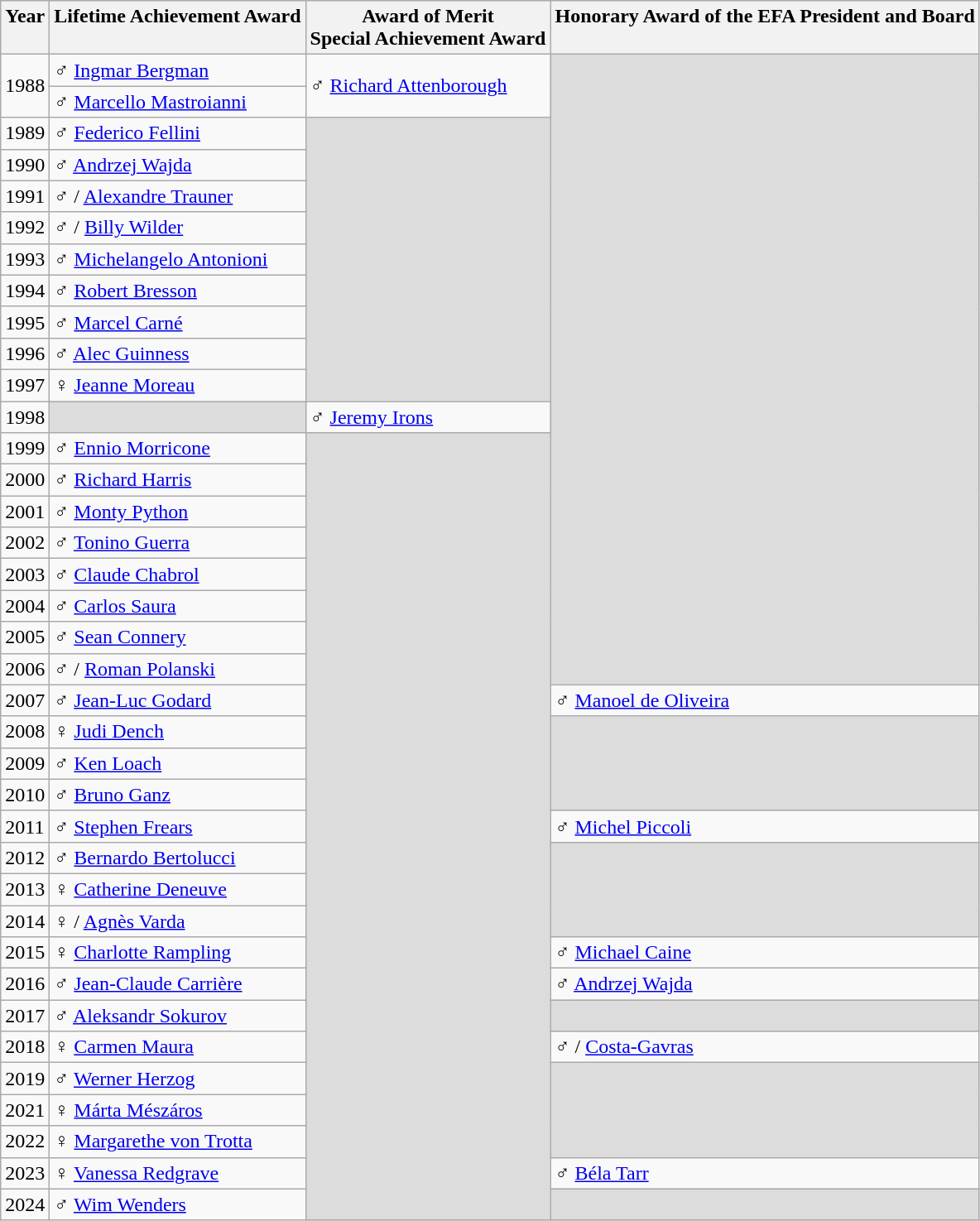<table class="wikitable sortable">
<tr valign="top">
<th>Year</th>
<th>Lifetime Achievement Award</th>
<th>Award of Merit <br> Special Achievement Award</th>
<th>Honorary Award of the EFA President and Board</th>
</tr>
<tr>
<td rowspan=2>1988</td>
<td>♂  <a href='#'>Ingmar Bergman</a></td>
<td rowspan=2>♂  <a href='#'>Richard Attenborough</a></td>
<td bgcolor="DCDCDC" rowspan=20></td>
</tr>
<tr>
<td>♂  <a href='#'>Marcello Mastroianni</a></td>
</tr>
<tr>
<td>1989</td>
<td>♂  <a href='#'>Federico Fellini</a></td>
<td bgcolor="DCDCDC" rowspan=9></td>
</tr>
<tr>
<td>1990</td>
<td>♂  <a href='#'>Andrzej Wajda</a></td>
</tr>
<tr>
<td>1991</td>
<td>♂ / <a href='#'>Alexandre Trauner</a></td>
</tr>
<tr>
<td>1992</td>
<td>♂ / <a href='#'>Billy Wilder</a></td>
</tr>
<tr>
<td>1993</td>
<td>♂  <a href='#'>Michelangelo Antonioni</a></td>
</tr>
<tr>
<td>1994</td>
<td>♂  <a href='#'>Robert Bresson</a></td>
</tr>
<tr>
<td>1995</td>
<td>♂  <a href='#'>Marcel Carné</a></td>
</tr>
<tr>
<td>1996</td>
<td>♂  <a href='#'>Alec Guinness</a></td>
</tr>
<tr>
<td>1997</td>
<td>♀  <a href='#'>Jeanne Moreau</a></td>
</tr>
<tr>
<td>1998</td>
<td bgcolor="DCDCDC"></td>
<td>♂  <a href='#'>Jeremy Irons</a></td>
</tr>
<tr>
<td>1999</td>
<td>♂  <a href='#'>Ennio Morricone</a></td>
<td bgcolor="DCDCDC" rowspan=28></td>
</tr>
<tr>
<td>2000</td>
<td>♂  <a href='#'>Richard Harris</a></td>
</tr>
<tr>
<td>2001</td>
<td>♂  <a href='#'>Monty Python</a></td>
</tr>
<tr>
<td>2002</td>
<td>♂  <a href='#'>Tonino Guerra</a></td>
</tr>
<tr>
<td>2003</td>
<td>♂  <a href='#'>Claude Chabrol</a></td>
</tr>
<tr>
<td>2004</td>
<td>♂  <a href='#'>Carlos Saura</a></td>
</tr>
<tr>
<td>2005</td>
<td>♂  <a href='#'>Sean Connery</a></td>
</tr>
<tr>
<td>2006</td>
<td>♂ / <a href='#'>Roman Polanski</a></td>
</tr>
<tr>
<td>2007</td>
<td>♂  <a href='#'>Jean-Luc Godard</a></td>
<td>♂  <a href='#'>Manoel de Oliveira</a></td>
</tr>
<tr>
<td>2008</td>
<td>♀  <a href='#'>Judi Dench</a></td>
<td bgcolor="DCDCDC" rowspan=3></td>
</tr>
<tr>
<td>2009</td>
<td>♂  <a href='#'>Ken Loach</a></td>
</tr>
<tr>
<td>2010</td>
<td>♂  <a href='#'>Bruno Ganz</a></td>
</tr>
<tr>
<td>2011</td>
<td>♂  <a href='#'>Stephen Frears</a></td>
<td>♂  <a href='#'>Michel Piccoli</a></td>
</tr>
<tr>
<td>2012</td>
<td>♂  <a href='#'>Bernardo Bertolucci</a></td>
<td bgcolor="DCDCDC" rowspan=3></td>
</tr>
<tr>
<td>2013</td>
<td>♀  <a href='#'>Catherine Deneuve</a></td>
</tr>
<tr>
<td>2014</td>
<td>♀ / <a href='#'>Agnès Varda</a></td>
</tr>
<tr>
<td>2015</td>
<td>♀  <a href='#'>Charlotte Rampling</a></td>
<td>♂  <a href='#'>Michael Caine</a></td>
</tr>
<tr>
<td>2016</td>
<td>♂  <a href='#'>Jean-Claude Carrière</a></td>
<td>♂  <a href='#'>Andrzej Wajda</a></td>
</tr>
<tr>
<td>2017</td>
<td>♂  <a href='#'>Aleksandr Sokurov</a></td>
<td bgcolor="DCDCDC"></td>
</tr>
<tr>
<td>2018</td>
<td>♀  <a href='#'>Carmen Maura</a></td>
<td>♂ / <a href='#'>Costa-Gavras</a></td>
</tr>
<tr>
<td>2019</td>
<td>♂  <a href='#'>Werner Herzog</a></td>
<td bgcolor="DCDCDC" rowspan=3></td>
</tr>
<tr>
<td>2021</td>
<td>♀  <a href='#'>Márta Mészáros</a></td>
</tr>
<tr>
<td>2022</td>
<td>♀  <a href='#'>Margarethe von Trotta</a></td>
</tr>
<tr>
<td>2023</td>
<td>♀  <a href='#'>Vanessa Redgrave</a></td>
<td>♂  <a href='#'>Béla Tarr</a></td>
</tr>
<tr>
<td>2024</td>
<td>♂  <a href='#'>Wim Wenders</a></td>
<td bgcolor="DCDCDC"></td>
</tr>
</table>
